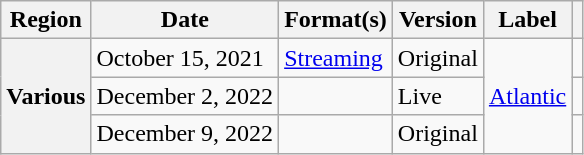<table class="wikitable plainrowheaders">
<tr>
<th scope="col">Region</th>
<th scope="col">Date</th>
<th scope="col">Format(s)</th>
<th scope="col">Version</th>
<th scope="col">Label</th>
<th scope="col"></th>
</tr>
<tr>
<th scope="row" rowspan="3">Various</th>
<td>October 15, 2021</td>
<td><a href='#'>Streaming</a></td>
<td>Original</td>
<td rowspan="3"><a href='#'>Atlantic</a></td>
<td align="center"></td>
</tr>
<tr>
<td>December 2, 2022</td>
<td></td>
<td>Live</td>
<td align="center"></td>
</tr>
<tr>
<td>December 9, 2022</td>
<td></td>
<td>Original</td>
<td align="center"></td>
</tr>
</table>
